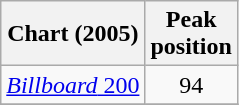<table class="wikitable">
<tr>
<th>Chart (2005)</th>
<th>Peak<br>position</th>
</tr>
<tr>
<td><a href='#'><em>Billboard</em> 200</a></td>
<td align="center">94</td>
</tr>
<tr>
</tr>
</table>
